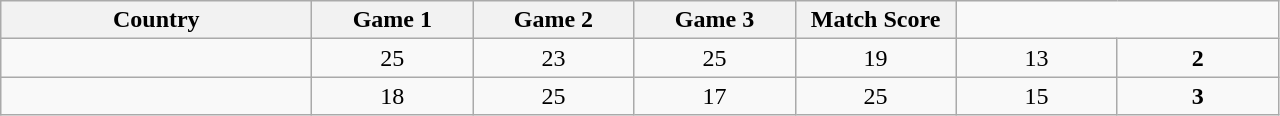<table class=wikitable style="text-align:center">
<tr>
<th>Country</th>
<th>Game 1</th>
<th>Game 2</th>
<th>Game 3</th>
<th>Match Score</th>
</tr>
<tr>
<td width=200></td>
<td width=100>25</td>
<td width=100>23</td>
<td width=100>25</td>
<td width=100>19</td>
<td width=100>13</td>
<td width=100><strong>2</strong></td>
</tr>
<tr>
<td></td>
<td>18</td>
<td>25</td>
<td>17</td>
<td>25</td>
<td>15</td>
<td><strong>3</strong></td>
</tr>
</table>
